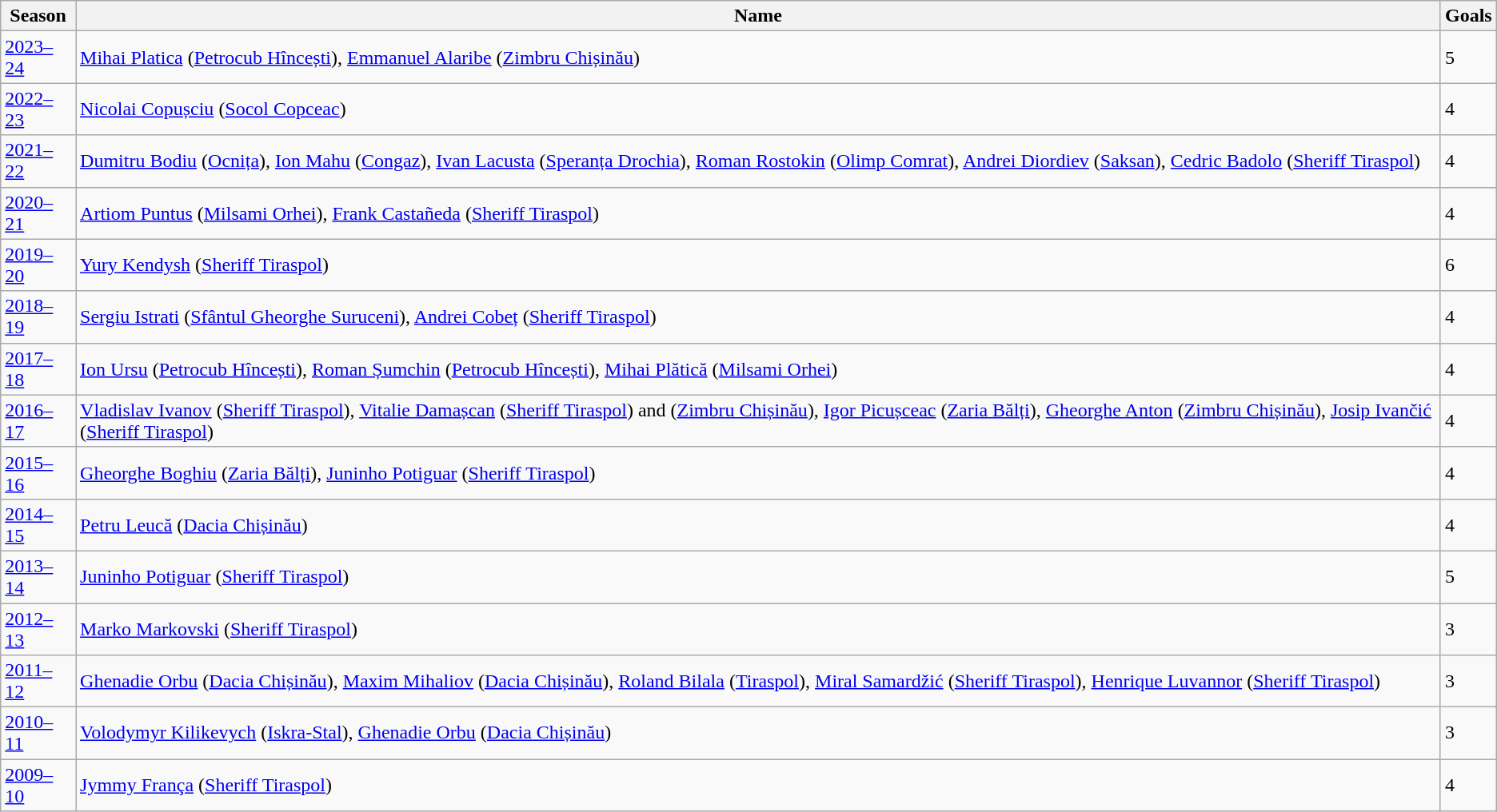<table class="wikitable">
<tr>
<th>Season</th>
<th>Name</th>
<th>Goals</th>
</tr>
<tr>
<td><a href='#'>2023–24</a></td>
<td> <a href='#'>Mihai Platica</a> (<a href='#'>Petrocub Hîncești</a>),  <a href='#'>Emmanuel Alaribe</a> (<a href='#'>Zimbru Chișinău</a>)</td>
<td>5</td>
</tr>
<tr>
<td><a href='#'>2022–23</a></td>
<td> <a href='#'>Nicolai Copușciu</a> (<a href='#'>Socol Copceac</a>)</td>
<td>4</td>
</tr>
<tr>
<td><a href='#'>2021–22</a></td>
<td> <a href='#'>Dumitru Bodiu</a> (<a href='#'>Ocnița</a>),  <a href='#'>Ion Mahu</a> (<a href='#'>Congaz</a>),  <a href='#'>Ivan Lacusta</a> (<a href='#'>Speranța Drochia</a>),  <a href='#'>Roman Rostokin</a> (<a href='#'>Olimp Comrat</a>),  <a href='#'>Andrei Diordiev</a> (<a href='#'>Saksan</a>),  <a href='#'>Cedric Badolo</a> (<a href='#'>Sheriff Tiraspol</a>)</td>
<td>4</td>
</tr>
<tr>
<td><a href='#'>2020–21</a></td>
<td> <a href='#'>Artiom Puntus</a> (<a href='#'>Milsami Orhei</a>),  <a href='#'>Frank Castañeda</a> (<a href='#'>Sheriff Tiraspol</a>)</td>
<td>4</td>
</tr>
<tr>
<td><a href='#'>2019–20</a></td>
<td> <a href='#'>Yury Kendysh</a> (<a href='#'>Sheriff Tiraspol</a>)</td>
<td>6</td>
</tr>
<tr>
<td><a href='#'>2018–19</a></td>
<td> <a href='#'>Sergiu Istrati</a> (<a href='#'>Sfântul Gheorghe Suruceni</a>),  <a href='#'>Andrei Cobeț</a> (<a href='#'>Sheriff Tiraspol</a>)</td>
<td>4</td>
</tr>
<tr>
<td><a href='#'>2017–18</a></td>
<td> <a href='#'>Ion Ursu</a> (<a href='#'>Petrocub Hîncești</a>),  <a href='#'>Roman Șumchin</a> (<a href='#'>Petrocub Hîncești</a>),  <a href='#'>Mihai Plătică</a> (<a href='#'>Milsami Orhei</a>)</td>
<td>4</td>
</tr>
<tr>
<td><a href='#'>2016–17</a></td>
<td> <a href='#'>Vladislav Ivanov</a> (<a href='#'>Sheriff Tiraspol</a>),  <a href='#'>Vitalie Damașcan</a> (<a href='#'>Sheriff Tiraspol</a>) and (<a href='#'>Zimbru Chișinău</a>),  <a href='#'>Igor Picușceac</a> (<a href='#'>Zaria Bălți</a>),  <a href='#'>Gheorghe Anton</a> (<a href='#'>Zimbru Chișinău</a>),  <a href='#'>Josip Ivančić</a> (<a href='#'>Sheriff Tiraspol</a>)</td>
<td>4</td>
</tr>
<tr>
<td><a href='#'>2015–16</a></td>
<td> <a href='#'>Gheorghe Boghiu</a> (<a href='#'>Zaria Bălți</a>),  <a href='#'>Juninho Potiguar</a> (<a href='#'>Sheriff Tiraspol</a>)</td>
<td>4</td>
</tr>
<tr>
<td><a href='#'>2014–15</a></td>
<td> <a href='#'>Petru Leucă</a> (<a href='#'>Dacia Chișinău</a>)</td>
<td>4</td>
</tr>
<tr>
<td><a href='#'>2013–14</a></td>
<td> <a href='#'>Juninho Potiguar</a> (<a href='#'>Sheriff Tiraspol</a>)</td>
<td>5</td>
</tr>
<tr>
<td><a href='#'>2012–13</a></td>
<td> <a href='#'>Marko Markovski</a> (<a href='#'>Sheriff Tiraspol</a>)</td>
<td>3</td>
</tr>
<tr>
<td><a href='#'>2011–12</a></td>
<td> <a href='#'>Ghenadie Orbu</a> (<a href='#'>Dacia Chișinău</a>),  <a href='#'>Maxim Mihaliov</a> (<a href='#'>Dacia Chișinău</a>),  <a href='#'>Roland Bilala</a> (<a href='#'>Tiraspol</a>),  <a href='#'>Miral Samardžić</a> (<a href='#'>Sheriff Tiraspol</a>),  <a href='#'>Henrique Luvannor</a> (<a href='#'>Sheriff Tiraspol</a>)</td>
<td>3</td>
</tr>
<tr>
<td><a href='#'>2010–11</a></td>
<td> <a href='#'>Volodymyr Kilikevych</a> (<a href='#'>Iskra-Stal</a>),  <a href='#'>Ghenadie Orbu</a> (<a href='#'>Dacia Chișinău</a>)</td>
<td>3</td>
</tr>
<tr>
<td><a href='#'>2009–10</a></td>
<td> <a href='#'>Jymmy França</a> (<a href='#'>Sheriff Tiraspol</a>)</td>
<td>4</td>
</tr>
</table>
